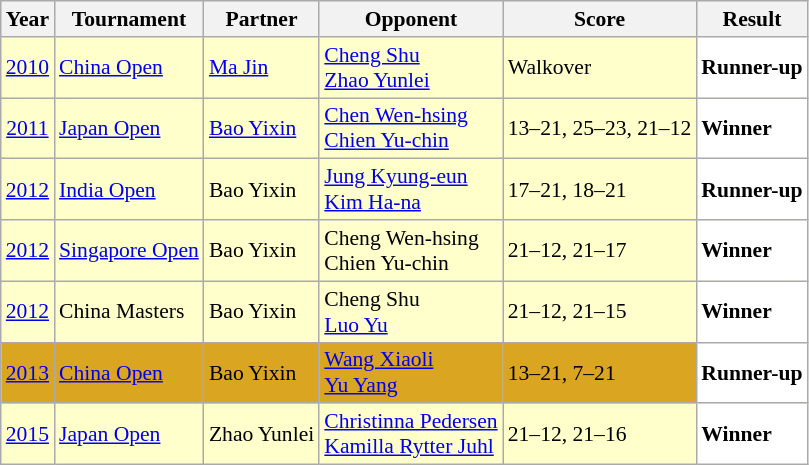<table class="sortable wikitable" style="font-size: 90%;">
<tr>
<th>Year</th>
<th>Tournament</th>
<th>Partner</th>
<th>Opponent</th>
<th>Score</th>
<th>Result</th>
</tr>
<tr style="background:#FFFFCC">
<td align="center"><a href='#'>2010</a></td>
<td align="left"><a href='#'>China Open</a></td>
<td align="left"> <a href='#'>Ma Jin</a></td>
<td align="left"> <a href='#'>Cheng Shu</a> <br>  <a href='#'>Zhao Yunlei</a></td>
<td align="left">Walkover</td>
<td style="text-align:left; background:white"> <strong>Runner-up</strong></td>
</tr>
<tr style="background:#FFFFCC">
<td align="center"><a href='#'>2011</a></td>
<td align="left"><a href='#'>Japan Open</a></td>
<td align="left"> <a href='#'>Bao Yixin</a></td>
<td align="left"> <a href='#'>Chen Wen-hsing</a> <br>  <a href='#'>Chien Yu-chin</a></td>
<td align="left">13–21, 25–23, 21–12</td>
<td style="text-align:left; background:white"> <strong>Winner</strong></td>
</tr>
<tr style="background:#FFFFCC">
<td align="center"><a href='#'>2012</a></td>
<td align="left"><a href='#'>India Open</a></td>
<td align="left"> Bao Yixin</td>
<td align="left"> <a href='#'>Jung Kyung-eun</a> <br>  <a href='#'>Kim Ha-na</a></td>
<td align="left">17–21, 18–21</td>
<td style="text-align:left; background:white"> <strong>Runner-up</strong></td>
</tr>
<tr style="background:#FFFFCC">
<td align="center"><a href='#'>2012</a></td>
<td align="left"><a href='#'>Singapore Open</a></td>
<td align="left"> Bao Yixin</td>
<td align="left"> Cheng Wen-hsing <br>  Chien Yu-chin</td>
<td align="left">21–12, 21–17</td>
<td style="text-align:left; background:white"> <strong>Winner</strong></td>
</tr>
<tr style="background:#FFFFCC">
<td align="center"><a href='#'>2012</a></td>
<td align="left">China Masters</td>
<td align="left"> Bao Yixin</td>
<td align="left"> Cheng Shu <br>  <a href='#'>Luo Yu</a></td>
<td align="left">21–12, 21–15</td>
<td style="text-align:left; background:white"> <strong>Winner</strong></td>
</tr>
<tr style="background:#DAA520">
<td align="center"><a href='#'>2013</a></td>
<td align="left"><a href='#'>China Open</a></td>
<td align="left"> Bao Yixin</td>
<td align="left"> <a href='#'>Wang Xiaoli</a> <br>  <a href='#'>Yu Yang</a></td>
<td align="left">13–21, 7–21</td>
<td style="text-align:left; background:white"> <strong>Runner-up</strong></td>
</tr>
<tr style="background:#FFFFCC">
<td align="center"><a href='#'>2015</a></td>
<td align="left"><a href='#'>Japan Open</a></td>
<td align="left"> Zhao Yunlei</td>
<td align="left"> <a href='#'>Christinna Pedersen</a> <br>  <a href='#'>Kamilla Rytter Juhl</a></td>
<td align="left">21–12, 21–16</td>
<td style="text-align:left; background:white"> <strong>Winner</strong></td>
</tr>
</table>
